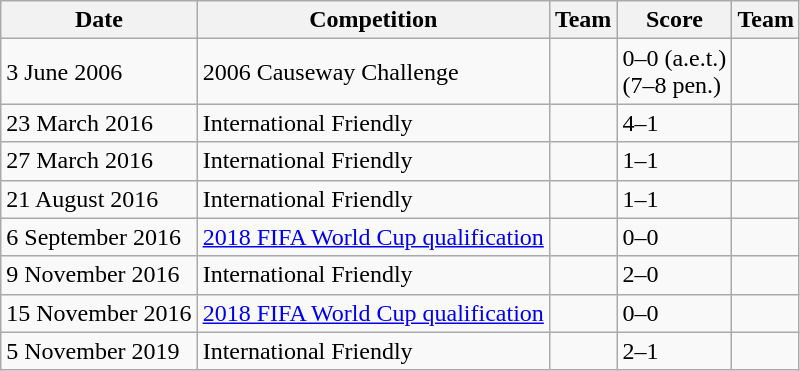<table class="wikitable">
<tr>
<th>Date</th>
<th>Competition</th>
<th>Team</th>
<th>Score</th>
<th>Team</th>
</tr>
<tr>
<td>3 June 2006</td>
<td>2006 Causeway Challenge</td>
<td></td>
<td>0–0 (a.e.t.)<br>(7–8 pen.)</td>
<td></td>
</tr>
<tr>
<td>23 March 2016</td>
<td>International Friendly</td>
<td></td>
<td>4–1</td>
<td></td>
</tr>
<tr>
<td>27 March 2016</td>
<td>International Friendly</td>
<td></td>
<td>1–1</td>
<td></td>
</tr>
<tr>
<td>21 August 2016</td>
<td>International Friendly</td>
<td></td>
<td>1–1</td>
<td></td>
</tr>
<tr>
<td>6 September 2016</td>
<td><a href='#'>2018 FIFA World Cup qualification</a></td>
<td></td>
<td>0–0</td>
<td></td>
</tr>
<tr>
<td>9 November 2016</td>
<td>International Friendly</td>
<td></td>
<td>2–0</td>
<td></td>
</tr>
<tr>
<td>15 November 2016</td>
<td><a href='#'>2018 FIFA World Cup qualification</a></td>
<td></td>
<td>0–0</td>
<td></td>
</tr>
<tr>
<td>5 November 2019</td>
<td>International Friendly</td>
<td></td>
<td>2–1</td>
<td></td>
</tr>
</table>
